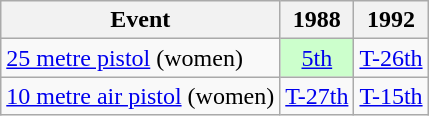<table class="wikitable" style="text-align: center">
<tr>
<th>Event</th>
<th>1988</th>
<th>1992</th>
</tr>
<tr>
<td align=left><a href='#'>25 metre pistol</a> (women)</td>
<td style="background: #ccffcc"><a href='#'>5th</a></td>
<td><a href='#'>T-26th</a></td>
</tr>
<tr>
<td align=left><a href='#'>10 metre air pistol</a> (women)</td>
<td><a href='#'>T-27th</a></td>
<td><a href='#'>T-15th</a></td>
</tr>
</table>
